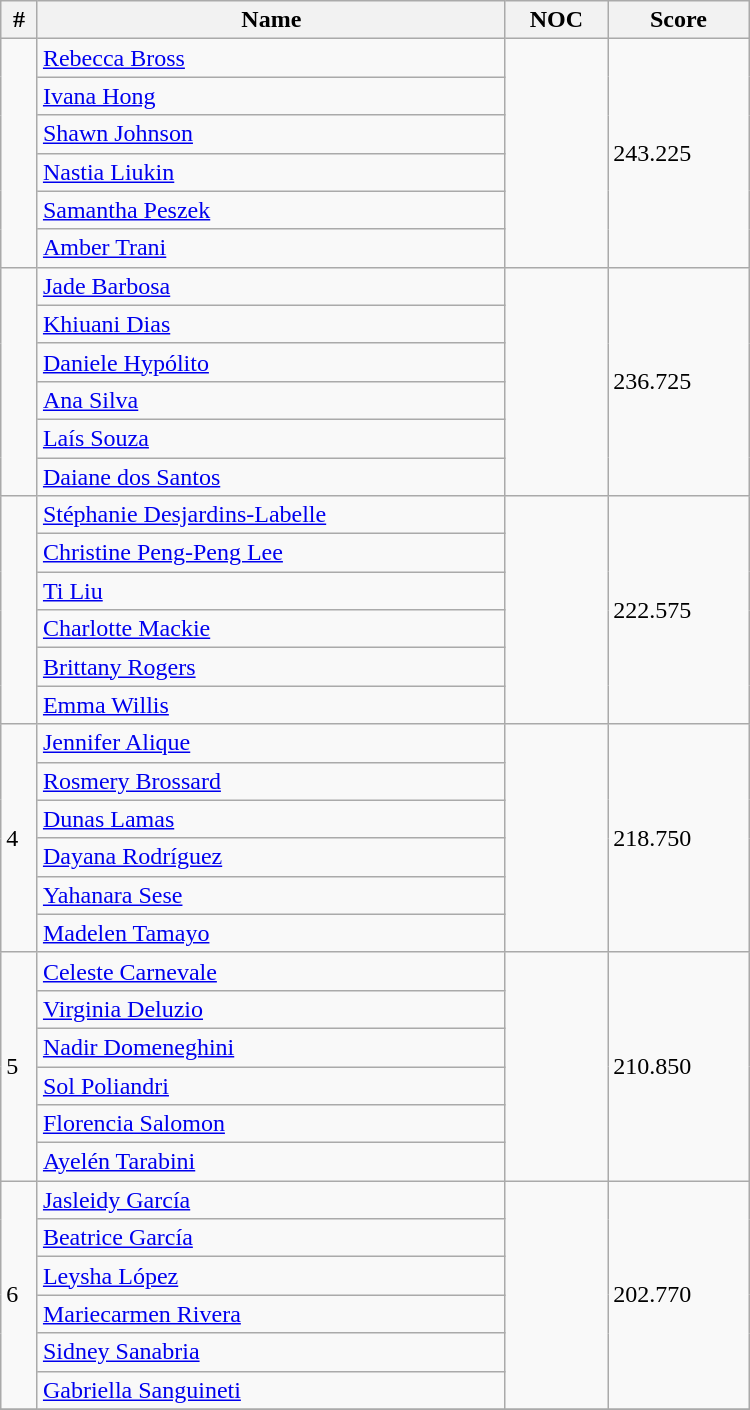<table class="wikitable" width=500>
<tr>
<th>#</th>
<th>Name</th>
<th>NOC</th>
<th>Score</th>
</tr>
<tr>
<td rowspan=6></td>
<td><a href='#'>Rebecca Bross</a></td>
<td rowspan=6></td>
<td rowspan=6>243.225</td>
</tr>
<tr>
<td><a href='#'>Ivana Hong</a></td>
</tr>
<tr>
<td><a href='#'>Shawn Johnson</a></td>
</tr>
<tr>
<td><a href='#'>Nastia Liukin</a></td>
</tr>
<tr>
<td><a href='#'>Samantha Peszek</a></td>
</tr>
<tr>
<td><a href='#'>Amber Trani</a></td>
</tr>
<tr>
<td rowspan=6></td>
<td><a href='#'>Jade Barbosa</a></td>
<td rowspan=6></td>
<td rowspan=6>236.725</td>
</tr>
<tr>
<td><a href='#'>Khiuani Dias</a></td>
</tr>
<tr>
<td><a href='#'>Daniele Hypólito</a></td>
</tr>
<tr>
<td><a href='#'>Ana Silva</a></td>
</tr>
<tr>
<td><a href='#'>Laís Souza</a></td>
</tr>
<tr>
<td><a href='#'>Daiane dos Santos</a></td>
</tr>
<tr>
<td rowspan=6></td>
<td><a href='#'>Stéphanie Desjardins-Labelle</a></td>
<td rowspan=6></td>
<td rowspan=6>222.575</td>
</tr>
<tr>
<td><a href='#'>Christine Peng-Peng Lee</a></td>
</tr>
<tr>
<td><a href='#'>Ti Liu</a></td>
</tr>
<tr>
<td><a href='#'>Charlotte Mackie</a></td>
</tr>
<tr>
<td><a href='#'>Brittany Rogers</a></td>
</tr>
<tr>
<td><a href='#'>Emma Willis</a></td>
</tr>
<tr>
<td rowspan=6>4</td>
<td><a href='#'>Jennifer Alique</a></td>
<td rowspan=6></td>
<td rowspan=6>218.750</td>
</tr>
<tr>
<td><a href='#'>Rosmery Brossard</a></td>
</tr>
<tr>
<td><a href='#'>Dunas Lamas</a></td>
</tr>
<tr>
<td><a href='#'>Dayana Rodríguez</a></td>
</tr>
<tr>
<td><a href='#'>Yahanara Sese</a></td>
</tr>
<tr>
<td><a href='#'>Madelen Tamayo</a></td>
</tr>
<tr>
<td rowspan=6>5</td>
<td><a href='#'>Celeste Carnevale</a></td>
<td rowspan=6></td>
<td rowspan=6>210.850</td>
</tr>
<tr>
<td><a href='#'>Virginia Deluzio</a></td>
</tr>
<tr>
<td><a href='#'>Nadir Domeneghini</a></td>
</tr>
<tr>
<td><a href='#'>Sol Poliandri</a></td>
</tr>
<tr>
<td><a href='#'>Florencia Salomon</a></td>
</tr>
<tr>
<td><a href='#'>Ayelén Tarabini</a></td>
</tr>
<tr>
<td rowspan=6>6</td>
<td><a href='#'>Jasleidy García</a></td>
<td rowspan="6"></td>
<td rowspan=6>202.770</td>
</tr>
<tr>
<td><a href='#'>Beatrice García</a></td>
</tr>
<tr>
<td><a href='#'>Leysha López</a></td>
</tr>
<tr>
<td><a href='#'>Mariecarmen Rivera</a></td>
</tr>
<tr>
<td><a href='#'>Sidney Sanabria</a></td>
</tr>
<tr>
<td><a href='#'>Gabriella Sanguineti</a></td>
</tr>
<tr>
</tr>
</table>
